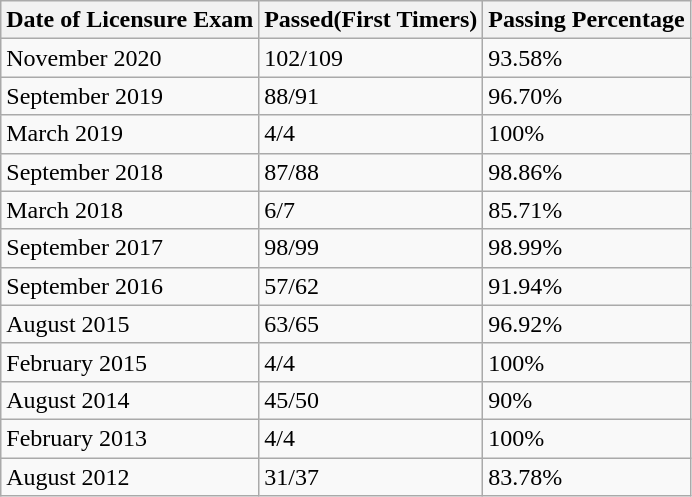<table class="wikitable">
<tr>
<th>Date of Licensure Exam</th>
<th>Passed(First Timers)</th>
<th>Passing Percentage</th>
</tr>
<tr>
<td>November 2020 </td>
<td>102/109</td>
<td>93.58%</td>
</tr>
<tr>
<td>September 2019 </td>
<td>88/91</td>
<td>96.70%</td>
</tr>
<tr>
<td>March 2019 </td>
<td>4/4</td>
<td>100%</td>
</tr>
<tr>
<td>September 2018 </td>
<td>87/88</td>
<td>98.86%</td>
</tr>
<tr>
<td>March 2018 </td>
<td>6/7</td>
<td>85.71%</td>
</tr>
<tr>
<td>September 2017 </td>
<td>98/99</td>
<td>98.99%</td>
</tr>
<tr>
<td>September 2016 </td>
<td>57/62</td>
<td>91.94%</td>
</tr>
<tr>
<td>August 2015 </td>
<td>63/65</td>
<td>96.92%</td>
</tr>
<tr>
<td>February 2015 </td>
<td>4/4</td>
<td>100%</td>
</tr>
<tr>
<td>August 2014 </td>
<td>45/50</td>
<td>90%</td>
</tr>
<tr>
<td>February 2013 </td>
<td>4/4</td>
<td>100%</td>
</tr>
<tr>
<td>August 2012 </td>
<td>31/37</td>
<td>83.78%</td>
</tr>
</table>
